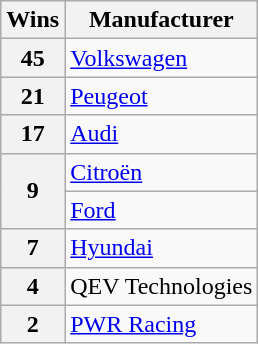<table class="plainrowheaders wikitable">
<tr>
<th scope=col>Wins</th>
<th scope=col>Manufacturer</th>
</tr>
<tr>
<th>45</th>
<td> <a href='#'>Volkswagen</a></td>
</tr>
<tr>
<th>21</th>
<td> <a href='#'>Peugeot</a></td>
</tr>
<tr>
<th>17</th>
<td> <a href='#'>Audi</a></td>
</tr>
<tr>
<th rowspan=2>9</th>
<td> <a href='#'>Citroën</a></td>
</tr>
<tr>
<td> <a href='#'>Ford</a></td>
</tr>
<tr>
<th>7</th>
<td> <a href='#'>Hyundai</a></td>
</tr>
<tr>
<th>4</th>
<td> QEV Technologies</td>
</tr>
<tr>
<th>2</th>
<td> <a href='#'>PWR Racing</a></td>
</tr>
</table>
